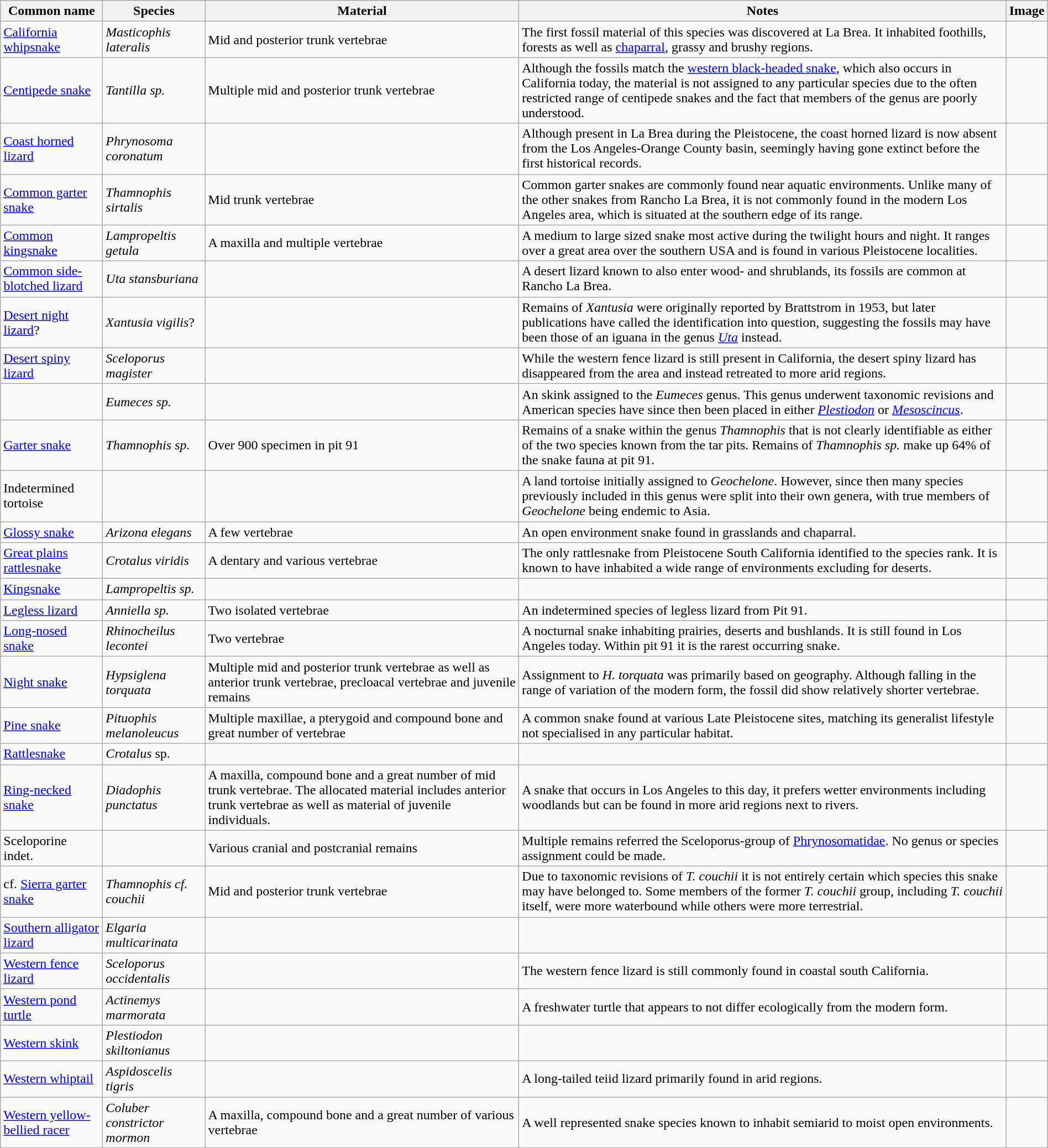<table class="wikitable" align="center" width="100%">
<tr>
<th>Common name</th>
<th>Species</th>
<th>Material</th>
<th>Notes</th>
<th>Image</th>
</tr>
<tr>
<td><a href='#'>California whipsnake</a></td>
<td><em>Masticophis lateralis</em></td>
<td>Mid and posterior trunk vertebrae</td>
<td>The first fossil material of this species was discovered at La Brea. It inhabited foothills, forests as well as <a href='#'>chaparral</a>, grassy and brushy regions.</td>
<td></td>
</tr>
<tr>
<td><a href='#'>Centipede snake</a></td>
<td><em>Tantilla sp.</em></td>
<td>Multiple mid and posterior trunk vertebrae</td>
<td>Although the fossils match the <a href='#'>western black-headed snake</a>, which also occurs in California today, the material is not assigned to any particular species due to the often restricted range of centipede snakes and the fact that members of the genus are poorly understood.</td>
<td></td>
</tr>
<tr>
<td><a href='#'>Coast horned lizard</a></td>
<td><em>Phrynosoma coronatum</em></td>
<td></td>
<td>Although present in La Brea during the Pleistocene, the coast horned lizard is now absent from the Los Angeles-Orange County basin, seemingly having gone extinct before the first historical records.</td>
<td></td>
</tr>
<tr>
<td><a href='#'>Common garter snake</a></td>
<td><em>Thamnophis sirtalis</em></td>
<td>Mid trunk vertebrae</td>
<td>Common garter snakes are commonly found near aquatic environments. Unlike many of the other snakes from Rancho La Brea, it is not commonly found in the modern Los Angeles area, which is situated at the southern edge of its range.</td>
<td></td>
</tr>
<tr>
<td><a href='#'>Common kingsnake</a></td>
<td><em>Lampropeltis getula</em></td>
<td>A maxilla and multiple vertebrae</td>
<td>A medium to large sized snake most active during the twilight hours and night. It ranges over a great area over the southern USA and is found in various Pleistocene localities.</td>
<td></td>
</tr>
<tr>
<td><a href='#'>Common side-blotched lizard</a></td>
<td><em>Uta stansburiana</em></td>
<td></td>
<td>A desert lizard known to also enter wood- and shrublands, its fossils are common at Rancho La Brea.</td>
<td></td>
</tr>
<tr>
<td><a href='#'>Desert night lizard</a>?</td>
<td><em>Xantusia vigilis</em>?</td>
<td></td>
<td>Remains of <em>Xantusia</em> were originally reported by Brattstrom in 1953, but later publications have called the identification into question, suggesting the fossils may have been those of an iguana in the genus <em><a href='#'>Uta</a></em> instead.</td>
<td></td>
</tr>
<tr>
<td><a href='#'>Desert spiny lizard</a></td>
<td><em>Sceloporus magister</em></td>
<td></td>
<td>While the western fence lizard is still present in California, the desert spiny lizard has disappeared from the area and instead retreated to more arid regions.</td>
<td></td>
</tr>
<tr>
<td></td>
<td><em>Eumeces sp.</em></td>
<td></td>
<td>An skink assigned to the <em>Eumeces</em> genus. This genus underwent taxonomic revisions and American species have since then been placed in either <em><a href='#'>Plestiodon</a></em> or <em><a href='#'>Mesoscincus</a></em>.</td>
<td></td>
</tr>
<tr>
<td><a href='#'>Garter snake</a></td>
<td><em>Thamnophis sp.</em></td>
<td>Over 900 specimen in pit 91</td>
<td>Remains of a snake within the genus <em>Thamnophis</em> that is not clearly identifiable as either of the two species known from the tar pits. Remains of <em>Thamnophis sp.</em> make up 64% of the snake fauna at pit 91.</td>
<td></td>
</tr>
<tr>
<td>Indetermined tortoise</td>
<td></td>
<td></td>
<td>A land tortoise initially assigned to <em>Geochelone</em>. However, since then many species previously included in this genus were split into their own genera, with true members of <em>Geochelone</em> being endemic to Asia.</td>
<td></td>
</tr>
<tr>
<td><a href='#'>Glossy snake</a></td>
<td><em>Arizona elegans</em></td>
<td>A few vertebrae</td>
<td>An open environment snake found in grasslands and chaparral.</td>
<td></td>
</tr>
<tr>
<td><a href='#'>Great plains rattlesnake</a></td>
<td><em>Crotalus viridis</em></td>
<td>A dentary and various vertebrae</td>
<td>The only rattlesnake from Pleistocene South California identified to the species rank. It is known to have inhabited a wide range of environments excluding for deserts.</td>
<td></td>
</tr>
<tr>
<td><a href='#'>Kingsnake</a></td>
<td><em>Lampropeltis sp.</em></td>
<td></td>
<td></td>
<td></td>
</tr>
<tr>
<td><a href='#'>Legless lizard</a></td>
<td><em>Anniella sp.</em></td>
<td>Two isolated vertebrae</td>
<td>An indetermined species of legless lizard from Pit 91.</td>
<td></td>
</tr>
<tr>
<td><a href='#'>Long-nosed snake</a></td>
<td><em>Rhinocheilus lecontei</em></td>
<td>Two vertebrae</td>
<td>A nocturnal snake inhabiting prairies, deserts and bushlands. It is still found in Los Angeles today. Within pit 91 it is the rarest occurring snake.</td>
<td></td>
</tr>
<tr>
<td><a href='#'>Night snake</a></td>
<td><em>Hypsiglena torquata</em></td>
<td>Multiple mid and posterior trunk vertebrae as well as anterior trunk vertebrae, precloacal vertebrae and juvenile remains</td>
<td>Assignment to <em>H. torquata</em> was primarily based on geography. Although falling in the range of variation of the modern form, the fossil did show relatively shorter vertebrae.</td>
<td></td>
</tr>
<tr>
<td><a href='#'>Pine snake</a></td>
<td><em>Pituophis melanoleucus</em></td>
<td>Multiple maxillae, a pterygoid and compound bone and great number of vertebrae</td>
<td>A common snake found at various Late Pleistocene sites, matching its generalist lifestyle not specialised in any particular habitat.</td>
<td></td>
</tr>
<tr>
<td><a href='#'>Rattlesnake</a></td>
<td><em>Crotalus</em> sp.</td>
<td></td>
<td></td>
<td></td>
</tr>
<tr>
<td><a href='#'>Ring-necked snake</a></td>
<td><em>Diadophis punctatus</em></td>
<td>A maxilla, compound bone and a great number of mid trunk vertebrae. The allocated material includes anterior trunk vertebrae as well as material of juvenile individuals.</td>
<td>A snake that occurs in Los Angeles to this day, it prefers wetter environments including woodlands but can be found in more arid regions next to rivers.</td>
<td></td>
</tr>
<tr>
<td>Sceloporine indet.</td>
<td></td>
<td>Various cranial and postcranial remains</td>
<td>Multiple remains referred the Sceloporus-group of <a href='#'>Phrynosomatidae</a>. No genus or species assignment could be made.</td>
<td></td>
</tr>
<tr>
<td>cf. <a href='#'>Sierra garter snake</a></td>
<td><em>Thamnophis cf. couchii</em></td>
<td>Mid and posterior trunk vertebrae</td>
<td>Due to taxonomic revisions of <em>T. couchii</em> it is not entirely certain which species this snake may have belonged to. Some members of the former <em>T. couchii</em> group, including <em>T. couchii</em> itself, were more waterbound while others were more terrestrial.</td>
<td></td>
</tr>
<tr>
<td><a href='#'>Southern alligator lizard</a></td>
<td><em>Elgaria multicarinata</em></td>
<td></td>
<td></td>
<td></td>
</tr>
<tr>
<td><a href='#'>Western fence lizard</a></td>
<td><em>Sceloporus occidentalis</em></td>
<td></td>
<td>The western fence lizard is still commonly found in coastal south California.</td>
<td></td>
</tr>
<tr>
<td><a href='#'>Western pond turtle</a></td>
<td><em>Actinemys marmorata</em></td>
<td></td>
<td>A freshwater turtle that appears to not differ ecologically from the modern form.</td>
<td></td>
</tr>
<tr>
<td><a href='#'>Western skink</a></td>
<td><em>Plestiodon skiltonianus</em></td>
<td></td>
<td></td>
<td></td>
</tr>
<tr>
<td><a href='#'>Western whiptail</a></td>
<td><em>Aspidoscelis tigris</em></td>
<td></td>
<td>A long-tailed teiid lizard primarily found in arid regions.</td>
<td></td>
</tr>
<tr>
<td><a href='#'>Western yellow-bellied racer</a></td>
<td><em>Coluber constrictor mormon</em></td>
<td>A maxilla, compound bone and a great number of various vertebrae</td>
<td>A well represented snake species known to inhabit semiarid to moist open environments.</td>
<td></td>
</tr>
<tr>
</tr>
</table>
